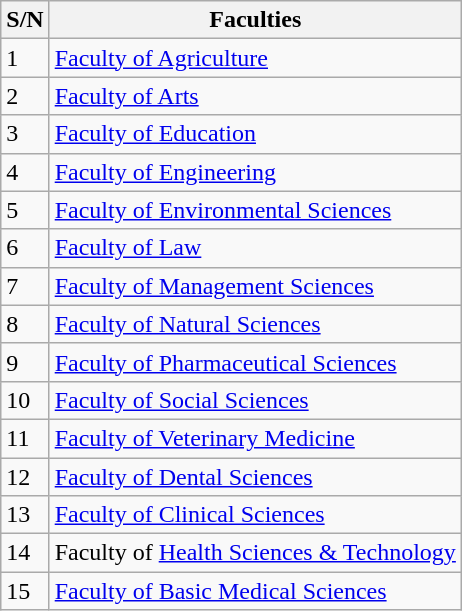<table class="wikitable">
<tr>
<th>S/N</th>
<th>Faculties</th>
</tr>
<tr>
<td>1</td>
<td><a href='#'>Faculty of Agriculture</a></td>
</tr>
<tr>
<td>2</td>
<td><a href='#'>Faculty of Arts</a></td>
</tr>
<tr>
<td>3</td>
<td><a href='#'>Faculty of Education</a></td>
</tr>
<tr>
<td>4</td>
<td><a href='#'>Faculty of Engineering</a></td>
</tr>
<tr>
<td>5</td>
<td><a href='#'>Faculty of Environmental Sciences</a></td>
</tr>
<tr>
<td>6</td>
<td><a href='#'>Faculty of Law</a></td>
</tr>
<tr>
<td>7</td>
<td><a href='#'>Faculty of Management Sciences</a></td>
</tr>
<tr>
<td>8</td>
<td><a href='#'>Faculty of Natural Sciences</a></td>
</tr>
<tr>
<td>9</td>
<td><a href='#'>Faculty of Pharmaceutical Sciences</a></td>
</tr>
<tr>
<td>10</td>
<td><a href='#'>Faculty of Social Sciences</a></td>
</tr>
<tr>
<td>11</td>
<td><a href='#'>Faculty of Veterinary Medicine</a></td>
</tr>
<tr>
<td>12</td>
<td><a href='#'>Faculty of Dental Sciences</a></td>
</tr>
<tr>
<td>13</td>
<td><a href='#'>Faculty of Clinical Sciences</a></td>
</tr>
<tr>
<td>14</td>
<td>Faculty of <a href='#'>Health Sciences & Technology</a></td>
</tr>
<tr>
<td>15</td>
<td><a href='#'>Faculty of Basic Medical Sciences</a></td>
</tr>
</table>
